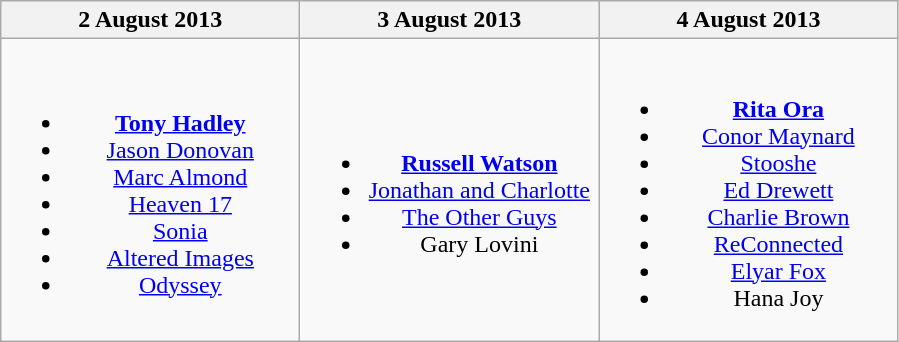<table class="wikitable" style="text-align:center;">
<tr>
<th scope="col" style="width:12em;">2 August 2013</th>
<th scope="col" style="width:12em;">3 August 2013</th>
<th scope="col" style="width:12em;">4 August 2013</th>
</tr>
<tr>
<td><br><ul><li><strong><a href='#'>Tony Hadley</a></strong></li><li><a href='#'>Jason Donovan</a></li><li><a href='#'>Marc Almond</a></li><li><a href='#'>Heaven 17</a></li><li><a href='#'>Sonia</a></li><li><a href='#'>Altered Images</a></li><li><a href='#'>Odyssey</a></li></ul></td>
<td><br><ul><li><strong><a href='#'>Russell Watson</a></strong></li><li><a href='#'>Jonathan and Charlotte</a></li><li><a href='#'>The Other Guys</a></li><li>Gary Lovini</li></ul></td>
<td><br><ul><li><strong><a href='#'>Rita Ora</a></strong></li><li><a href='#'>Conor Maynard</a></li><li><a href='#'>Stooshe</a></li><li><a href='#'>Ed Drewett</a></li><li><a href='#'>Charlie Brown</a></li><li><a href='#'>ReConnected</a></li><li><a href='#'>Elyar Fox</a></li><li>Hana Joy</li></ul></td>
</tr>
</table>
